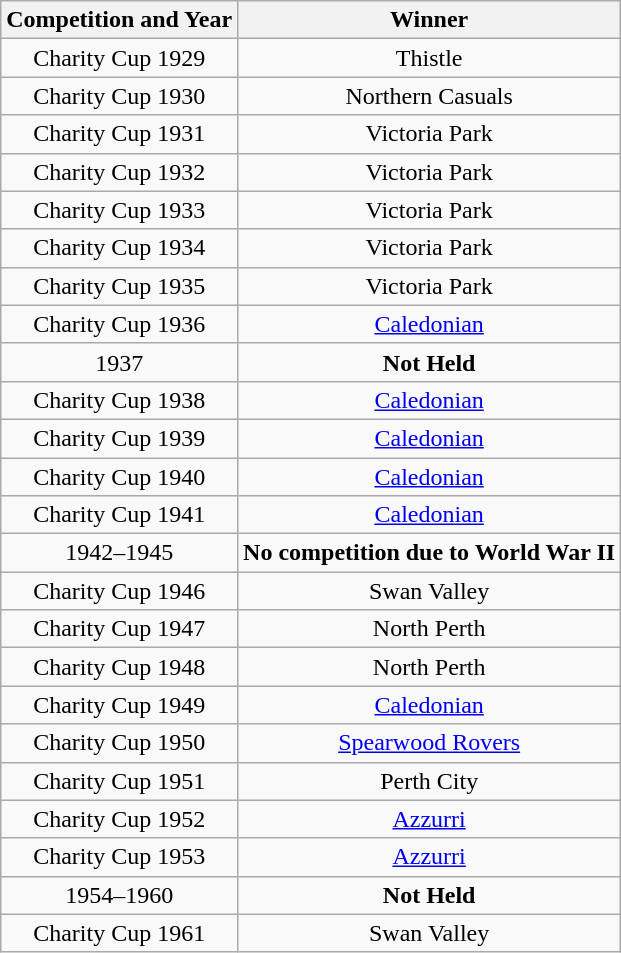<table class="wikitable" style="text-align:center">
<tr>
<th>Competition and Year</th>
<th>Winner</th>
</tr>
<tr>
<td>Charity Cup 1929</td>
<td>Thistle</td>
</tr>
<tr>
<td>Charity Cup 1930</td>
<td>Northern Casuals</td>
</tr>
<tr>
<td>Charity Cup 1931</td>
<td>Victoria Park</td>
</tr>
<tr>
<td>Charity Cup 1932</td>
<td>Victoria Park</td>
</tr>
<tr>
<td>Charity Cup 1933</td>
<td>Victoria Park</td>
</tr>
<tr>
<td>Charity Cup 1934</td>
<td>Victoria Park</td>
</tr>
<tr>
<td>Charity Cup 1935</td>
<td>Victoria Park</td>
</tr>
<tr>
<td>Charity Cup 1936</td>
<td><a href='#'>Caledonian</a></td>
</tr>
<tr>
<td>1937</td>
<td><strong>Not Held</strong></td>
</tr>
<tr>
<td>Charity Cup 1938</td>
<td><a href='#'>Caledonian</a></td>
</tr>
<tr>
<td>Charity Cup 1939</td>
<td><a href='#'>Caledonian</a></td>
</tr>
<tr>
<td>Charity Cup 1940</td>
<td><a href='#'>Caledonian</a></td>
</tr>
<tr>
<td>Charity Cup 1941</td>
<td><a href='#'>Caledonian</a></td>
</tr>
<tr>
<td>1942–1945</td>
<td><strong>No competition due to World War II</strong></td>
</tr>
<tr>
<td>Charity Cup 1946</td>
<td>Swan Valley</td>
</tr>
<tr>
<td>Charity Cup 1947</td>
<td>North Perth</td>
</tr>
<tr>
<td>Charity Cup 1948</td>
<td>North Perth</td>
</tr>
<tr>
<td>Charity Cup 1949</td>
<td><a href='#'>Caledonian</a></td>
</tr>
<tr>
<td>Charity Cup 1950</td>
<td><a href='#'>Spearwood Rovers</a></td>
</tr>
<tr>
<td>Charity Cup 1951</td>
<td>Perth City</td>
</tr>
<tr>
<td>Charity Cup 1952</td>
<td><a href='#'>Azzurri</a></td>
</tr>
<tr>
<td>Charity Cup 1953</td>
<td><a href='#'>Azzurri</a></td>
</tr>
<tr>
<td>1954–1960</td>
<td><strong>Not Held</strong></td>
</tr>
<tr>
<td>Charity Cup 1961</td>
<td>Swan Valley</td>
</tr>
</table>
